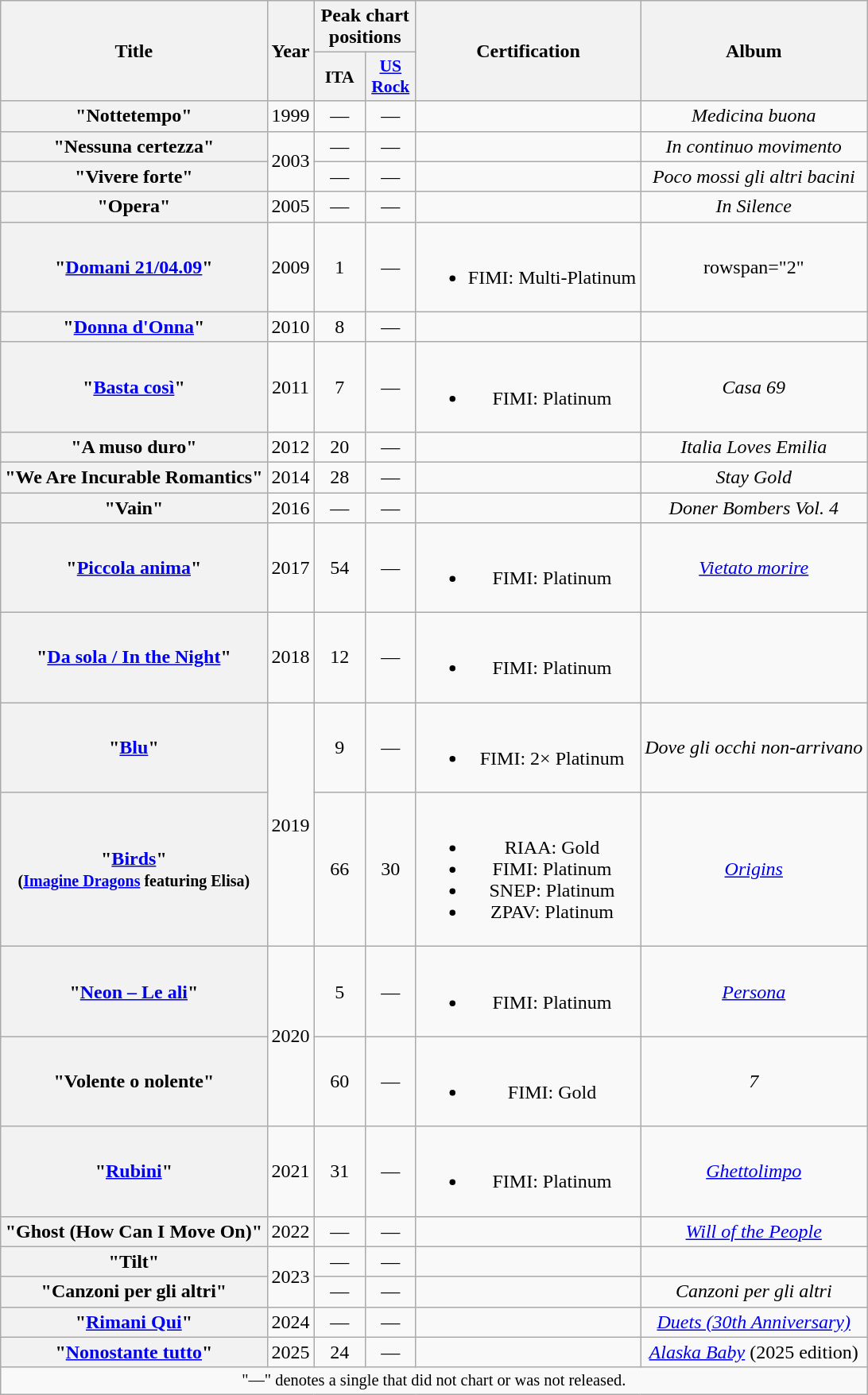<table class="wikitable plainrowheaders" style="text-align:center;">
<tr>
<th rowspan="2">Title</th>
<th rowspan="2">Year</th>
<th colspan="2">Peak chart positions</th>
<th rowspan="2">Certification</th>
<th rowspan="2">Album</th>
</tr>
<tr>
<th scope="col" style="width:2.5em;font-size:90%;">ITA<br></th>
<th scope="col" style="width:2.5em;font-size:90%;"><a href='#'>US<br>Rock</a><br></th>
</tr>
<tr>
<th scope="row">"Nottetempo"<br></th>
<td>1999</td>
<td>—</td>
<td>—</td>
<td></td>
<td><em>Medicina buona</em></td>
</tr>
<tr>
<th scope="row">"Nessuna certezza"<br></th>
<td rowspan="2">2003</td>
<td>—</td>
<td>—</td>
<td></td>
<td><em>In continuo movimento</em></td>
</tr>
<tr>
<th scope="row">"Vivere forte"<br></th>
<td>—</td>
<td>—</td>
<td></td>
<td><em>Poco mossi gli altri bacini</em></td>
</tr>
<tr>
<th scope="row">"Opera"<br></th>
<td>2005</td>
<td>—</td>
<td>—</td>
<td></td>
<td><em>In Silence</em></td>
</tr>
<tr>
<th scope="row">"<a href='#'>Domani 21/04.09</a>"<br></th>
<td>2009</td>
<td>1</td>
<td>—</td>
<td><br><ul><li>FIMI: Multi-Platinum</li></ul></td>
<td>rowspan="2" </td>
</tr>
<tr>
<th scope="row">"<a href='#'>Donna d'Onna</a>"<br></th>
<td>2010</td>
<td>8</td>
<td>—</td>
<td></td>
</tr>
<tr>
<th scope="row">"<a href='#'>Basta così</a>"<br></th>
<td>2011</td>
<td>7</td>
<td>—</td>
<td><br><ul><li>FIMI: Platinum</li></ul></td>
<td><em>Casa 69</em></td>
</tr>
<tr>
<th scope="row">"A muso duro"<br></th>
<td>2012</td>
<td>20</td>
<td>—</td>
<td></td>
<td><em>Italia Loves Emilia</em></td>
</tr>
<tr>
<th scope="row">"We Are Incurable Romantics"<br></th>
<td>2014</td>
<td>28</td>
<td>—</td>
<td></td>
<td><em>Stay Gold</em></td>
</tr>
<tr>
<th scope="row">"Vain"<br></th>
<td>2016</td>
<td>—</td>
<td>—</td>
<td></td>
<td><em>Doner Bombers Vol. 4</em></td>
</tr>
<tr>
<th scope="row">"<a href='#'>Piccola anima</a>"<br></th>
<td>2017</td>
<td>54</td>
<td>—</td>
<td><br><ul><li>FIMI: Platinum</li></ul></td>
<td><em><a href='#'>Vietato morire</a></em></td>
</tr>
<tr>
<th scope="row">"<a href='#'>Da sola / In the Night</a>" <br></th>
<td>2018</td>
<td>12</td>
<td>—</td>
<td><br><ul><li>FIMI: Platinum</li></ul></td>
<td></td>
</tr>
<tr>
<th scope="row">"<a href='#'>Blu</a>"<br></th>
<td rowspan="2">2019</td>
<td>9</td>
<td>—</td>
<td><br><ul><li>FIMI: 2× Platinum</li></ul></td>
<td><em>Dove gli occhi non-arrivano</em></td>
</tr>
<tr>
<th scope="row">"<a href='#'>Birds</a>"<br><small>(<a href='#'>Imagine Dragons</a> featuring Elisa)</small></th>
<td>66</td>
<td>30</td>
<td><br><ul><li>RIAA: Gold</li><li>FIMI: Platinum</li><li>SNEP: Platinum</li><li>ZPAV: Platinum</li></ul></td>
<td><em><a href='#'>Origins</a></em></td>
</tr>
<tr>
<th scope="row">"<a href='#'>Neon – Le ali</a>"<br></th>
<td rowspan="2">2020</td>
<td>5</td>
<td>—</td>
<td><br><ul><li>FIMI: Platinum</li></ul></td>
<td><a href='#'><em>Persona</em></a></td>
</tr>
<tr>
<th scope="row">"Volente o nolente"<br></th>
<td>60</td>
<td>—</td>
<td><br><ul><li>FIMI: Gold</li></ul></td>
<td><em>7</em></td>
</tr>
<tr>
<th scope="row">"<a href='#'>Rubini</a>"<br></th>
<td>2021</td>
<td>31</td>
<td>—</td>
<td><br><ul><li>FIMI: Platinum</li></ul></td>
<td><em><a href='#'>Ghettolimpo</a></em></td>
</tr>
<tr>
<th scope="row">"Ghost (How Can I Move On)"<br></th>
<td>2022</td>
<td>—</td>
<td>—</td>
<td></td>
<td><em><a href='#'>Will of the People</a></em></td>
</tr>
<tr>
<th scope="row">"Tilt"<br></th>
<td rowspan="2">2023</td>
<td>—</td>
<td>—</td>
<td></td>
<td></td>
</tr>
<tr>
<th scope="row">"Canzoni per gli altri"<br></th>
<td>—</td>
<td>—</td>
<td></td>
<td><em>Canzoni per gli altri</em></td>
</tr>
<tr>
<th scope="row">"<a href='#'>Rimani Qui</a>"<br></th>
<td>2024</td>
<td>—</td>
<td>—</td>
<td></td>
<td><em><a href='#'>Duets (30th Anniversary)</a></em></td>
</tr>
<tr>
<th scope="row">"<a href='#'>Nonostante tutto</a>"<br></th>
<td>2025</td>
<td>24</td>
<td>—</td>
<td></td>
<td><em><a href='#'>Alaska Baby</a></em> (2025 edition)</td>
</tr>
<tr>
<td colspan="20" style="text-align:center; font-size:85%;">"—" denotes a single that did not chart or was not released.</td>
</tr>
</table>
